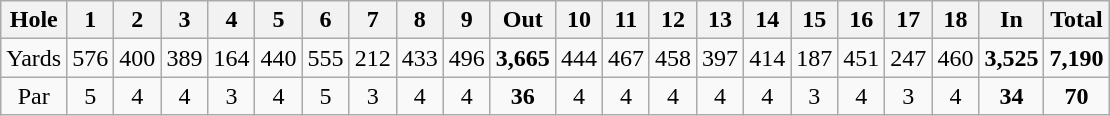<table class="wikitable" style="text-align:center">
<tr>
<th align="left">Hole</th>
<th>1</th>
<th>2</th>
<th>3</th>
<th>4</th>
<th>5</th>
<th>6</th>
<th>7</th>
<th>8</th>
<th>9</th>
<th>Out</th>
<th>10</th>
<th>11</th>
<th>12</th>
<th>13</th>
<th>14</th>
<th>15</th>
<th>16</th>
<th>17</th>
<th>18</th>
<th>In</th>
<th>Total</th>
</tr>
<tr>
<td align="left">Yards</td>
<td>576</td>
<td>400</td>
<td>389</td>
<td>164</td>
<td>440</td>
<td>555</td>
<td>212</td>
<td>433</td>
<td>496</td>
<td><strong>3,665</strong></td>
<td>444</td>
<td>467</td>
<td>458</td>
<td>397</td>
<td>414</td>
<td>187</td>
<td>451</td>
<td>247</td>
<td>460</td>
<td><strong>3,525</strong></td>
<td><strong>7,190</strong></td>
</tr>
<tr>
<td>Par</td>
<td>5</td>
<td>4</td>
<td>4</td>
<td>3</td>
<td>4</td>
<td>5</td>
<td>3</td>
<td>4</td>
<td>4</td>
<td><strong>36</strong></td>
<td>4</td>
<td>4</td>
<td>4</td>
<td>4</td>
<td>4</td>
<td>3</td>
<td>4</td>
<td>3</td>
<td>4</td>
<td><strong>34</strong></td>
<td><strong>70</strong></td>
</tr>
</table>
